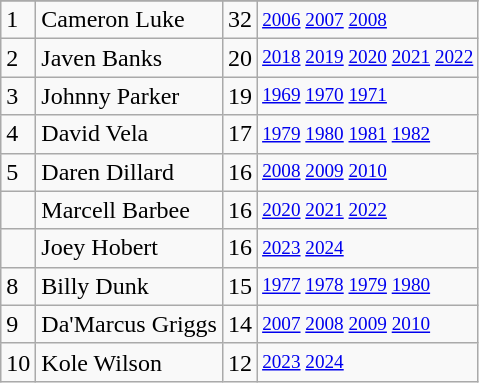<table class="wikitable">
<tr>
</tr>
<tr>
<td>1</td>
<td>Cameron Luke</td>
<td>32</td>
<td style="font-size:80%;"><a href='#'>2006</a> <a href='#'>2007</a> <a href='#'>2008</a></td>
</tr>
<tr>
<td>2</td>
<td>Javen Banks</td>
<td>20</td>
<td style="font-size:80%;"><a href='#'>2018</a> <a href='#'>2019</a> <a href='#'>2020</a> <a href='#'>2021</a> <a href='#'>2022</a></td>
</tr>
<tr>
<td>3</td>
<td>Johnny Parker</td>
<td>19</td>
<td style="font-size:80%;"><a href='#'>1969</a> <a href='#'>1970</a> <a href='#'>1971</a></td>
</tr>
<tr>
<td>4</td>
<td>David Vela</td>
<td>17</td>
<td style="font-size:80%;"><a href='#'>1979</a> <a href='#'>1980</a> <a href='#'>1981</a> <a href='#'>1982</a></td>
</tr>
<tr>
<td>5</td>
<td>Daren Dillard</td>
<td>16</td>
<td style="font-size:80%;"><a href='#'>2008</a> <a href='#'>2009</a> <a href='#'>2010</a></td>
</tr>
<tr>
<td></td>
<td>Marcell Barbee</td>
<td>16</td>
<td style="font-size:80%;"><a href='#'>2020</a> <a href='#'>2021</a> <a href='#'>2022</a></td>
</tr>
<tr>
<td></td>
<td>Joey Hobert</td>
<td>16</td>
<td style="font-size:80%;"><a href='#'>2023</a> <a href='#'>2024</a></td>
</tr>
<tr>
<td>8</td>
<td>Billy Dunk</td>
<td>15</td>
<td style="font-size:80%;"><a href='#'>1977</a> <a href='#'>1978</a> <a href='#'>1979</a> <a href='#'>1980</a></td>
</tr>
<tr>
<td>9</td>
<td>Da'Marcus Griggs</td>
<td>14</td>
<td style="font-size:80%;"><a href='#'>2007</a> <a href='#'>2008</a> <a href='#'>2009</a> <a href='#'>2010</a></td>
</tr>
<tr>
<td>10</td>
<td>Kole Wilson</td>
<td>12</td>
<td style="font-size:80%;"><a href='#'>2023</a> <a href='#'>2024</a></td>
</tr>
</table>
